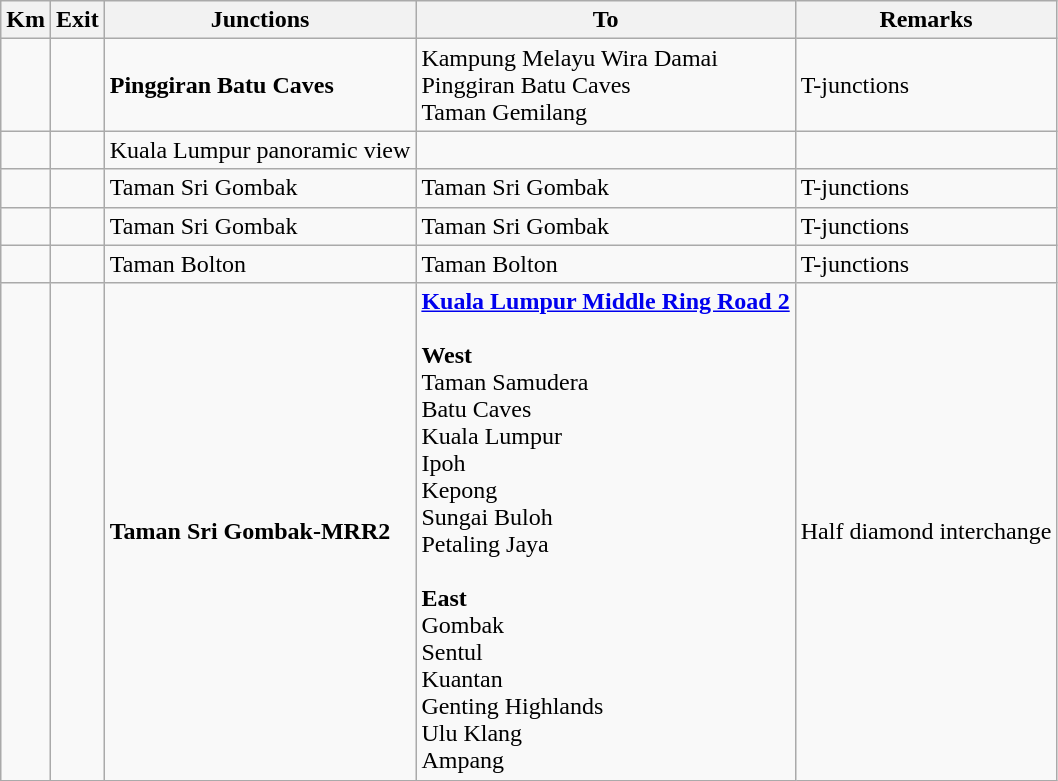<table class="wikitable">
<tr>
<th>Km</th>
<th>Exit</th>
<th>Junctions</th>
<th>To</th>
<th>Remarks</th>
</tr>
<tr>
<td></td>
<td></td>
<td><strong>Pinggiran Batu Caves</strong></td>
<td>Kampung Melayu Wira Damai<br>Pinggiran Batu Caves<br>Taman Gemilang</td>
<td>T-junctions</td>
</tr>
<tr>
<td></td>
<td></td>
<td> Kuala Lumpur panoramic view</td>
<td></td>
<td></td>
</tr>
<tr>
<td></td>
<td></td>
<td>Taman Sri Gombak</td>
<td>Taman Sri Gombak</td>
<td>T-junctions</td>
</tr>
<tr>
<td></td>
<td></td>
<td>Taman Sri Gombak</td>
<td>Taman Sri Gombak</td>
<td>T-junctions</td>
</tr>
<tr>
<td></td>
<td></td>
<td>Taman Bolton</td>
<td>Taman Bolton</td>
<td>T-junctions</td>
</tr>
<tr>
<td></td>
<td></td>
<td><strong>Taman Sri Gombak-MRR2</strong></td>
<td> <strong><a href='#'>Kuala Lumpur Middle Ring Road 2</a></strong><br><br><strong>West</strong><br>Taman Samudera<br>Batu Caves<br>Kuala Lumpur<br>Ipoh<br>Kepong<br>Sungai Buloh<br>Petaling Jaya<br><br><strong>East</strong><br>Gombak<br>Sentul<br>Kuantan<br>Genting Highlands<br>Ulu Klang<br>Ampang</td>
<td>Half diamond interchange</td>
</tr>
</table>
